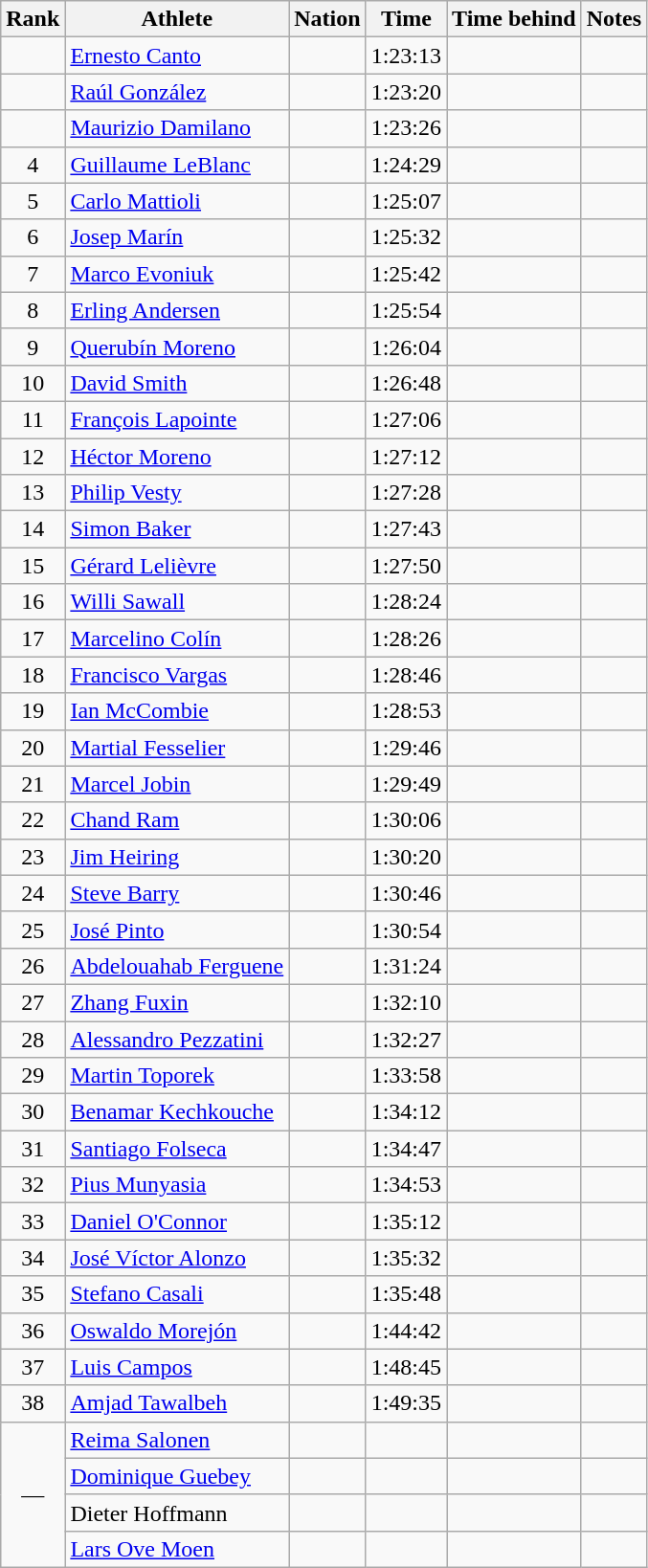<table class="wikitable sortable" style="text-align:center">
<tr>
<th>Rank</th>
<th>Athlete</th>
<th>Nation</th>
<th>Time</th>
<th>Time behind</th>
<th>Notes</th>
</tr>
<tr>
<td></td>
<td align=left><a href='#'>Ernesto Canto</a></td>
<td align=left></td>
<td>1:23:13</td>
<td></td>
<td></td>
</tr>
<tr>
<td></td>
<td align=left><a href='#'>Raúl González</a></td>
<td align=left></td>
<td>1:23:20</td>
<td></td>
<td></td>
</tr>
<tr>
<td></td>
<td align=left><a href='#'>Maurizio Damilano</a></td>
<td align=left></td>
<td>1:23:26</td>
<td></td>
<td></td>
</tr>
<tr>
<td>4</td>
<td align=left><a href='#'>Guillaume LeBlanc</a></td>
<td align=left></td>
<td>1:24:29</td>
<td></td>
<td></td>
</tr>
<tr>
<td>5</td>
<td align=left><a href='#'>Carlo Mattioli</a></td>
<td align=left></td>
<td>1:25:07</td>
<td></td>
<td></td>
</tr>
<tr>
<td>6</td>
<td align=left><a href='#'>Josep Marín</a></td>
<td align=left></td>
<td>1:25:32</td>
<td></td>
<td></td>
</tr>
<tr>
<td>7</td>
<td align=left><a href='#'>Marco Evoniuk</a></td>
<td align=left></td>
<td>1:25:42</td>
<td></td>
<td></td>
</tr>
<tr>
<td>8</td>
<td align=left><a href='#'>Erling Andersen</a></td>
<td align=left></td>
<td>1:25:54</td>
<td></td>
<td></td>
</tr>
<tr>
<td>9</td>
<td align=left><a href='#'>Querubín Moreno</a></td>
<td align=left></td>
<td>1:26:04</td>
<td></td>
<td></td>
</tr>
<tr>
<td>10</td>
<td align=left><a href='#'>David Smith</a></td>
<td align=left></td>
<td>1:26:48</td>
<td></td>
<td></td>
</tr>
<tr>
<td>11</td>
<td align=left><a href='#'>François Lapointe</a></td>
<td align=left></td>
<td>1:27:06</td>
<td></td>
<td></td>
</tr>
<tr>
<td>12</td>
<td align=left><a href='#'>Héctor Moreno</a></td>
<td align=left></td>
<td>1:27:12</td>
<td></td>
<td></td>
</tr>
<tr>
<td>13</td>
<td align=left><a href='#'>Philip Vesty</a></td>
<td align=left></td>
<td>1:27:28</td>
<td></td>
<td></td>
</tr>
<tr>
<td>14</td>
<td align=left><a href='#'>Simon Baker</a></td>
<td align=left></td>
<td>1:27:43</td>
<td></td>
<td></td>
</tr>
<tr>
<td>15</td>
<td align=left><a href='#'>Gérard Lelièvre</a></td>
<td align=left></td>
<td>1:27:50</td>
<td></td>
<td></td>
</tr>
<tr>
<td>16</td>
<td align=left><a href='#'>Willi Sawall</a></td>
<td align=left></td>
<td>1:28:24</td>
<td></td>
<td></td>
</tr>
<tr>
<td>17</td>
<td align=left><a href='#'>Marcelino Colín</a></td>
<td align=left></td>
<td>1:28:26</td>
<td></td>
<td></td>
</tr>
<tr>
<td>18</td>
<td align=left><a href='#'>Francisco Vargas</a></td>
<td align=left></td>
<td>1:28:46</td>
<td></td>
<td></td>
</tr>
<tr>
<td>19</td>
<td align=left><a href='#'>Ian McCombie</a></td>
<td align=left></td>
<td>1:28:53</td>
<td></td>
<td></td>
</tr>
<tr>
<td>20</td>
<td align=left><a href='#'>Martial Fesselier</a></td>
<td align=left></td>
<td>1:29:46</td>
<td></td>
<td></td>
</tr>
<tr>
<td>21</td>
<td align=left><a href='#'>Marcel Jobin</a></td>
<td align=left></td>
<td>1:29:49</td>
<td></td>
<td></td>
</tr>
<tr>
<td>22</td>
<td align=left><a href='#'>Chand Ram</a></td>
<td align=left></td>
<td>1:30:06</td>
<td></td>
<td></td>
</tr>
<tr>
<td>23</td>
<td align=left><a href='#'>Jim Heiring</a></td>
<td align=left></td>
<td>1:30:20</td>
<td></td>
</tr>
<tr>
<td>24</td>
<td align=left><a href='#'>Steve Barry</a></td>
<td align=left></td>
<td>1:30:46</td>
<td></td>
<td></td>
</tr>
<tr>
<td>25</td>
<td align=left><a href='#'>José Pinto</a></td>
<td align=left></td>
<td>1:30:54</td>
<td></td>
<td></td>
</tr>
<tr>
<td>26</td>
<td align=left><a href='#'>Abdelouahab Ferguene</a></td>
<td align=left></td>
<td>1:31:24</td>
<td></td>
<td></td>
</tr>
<tr>
<td>27</td>
<td align=left><a href='#'>Zhang Fuxin</a></td>
<td align=left></td>
<td>1:32:10</td>
<td></td>
<td></td>
</tr>
<tr>
<td>28</td>
<td align=left><a href='#'>Alessandro Pezzatini</a></td>
<td align=left></td>
<td>1:32:27</td>
<td></td>
<td></td>
</tr>
<tr>
<td>29</td>
<td align=left><a href='#'>Martin Toporek</a></td>
<td align=left></td>
<td>1:33:58</td>
<td></td>
<td></td>
</tr>
<tr>
<td>30</td>
<td align=left><a href='#'>Benamar Kechkouche</a></td>
<td align=left></td>
<td>1:34:12</td>
<td></td>
<td></td>
</tr>
<tr>
<td>31</td>
<td align=left><a href='#'>Santiago Folseca</a></td>
<td align=left></td>
<td>1:34:47</td>
<td></td>
<td></td>
</tr>
<tr>
<td>32</td>
<td align=left><a href='#'>Pius Munyasia</a></td>
<td align=left></td>
<td>1:34:53</td>
<td></td>
<td></td>
</tr>
<tr>
<td>33</td>
<td align=left><a href='#'>Daniel O'Connor</a></td>
<td align=left></td>
<td>1:35:12</td>
<td></td>
<td></td>
</tr>
<tr>
<td>34</td>
<td align=left><a href='#'>José Víctor Alonzo</a></td>
<td align=left></td>
<td>1:35:32</td>
<td></td>
<td></td>
</tr>
<tr>
<td>35</td>
<td align=left><a href='#'>Stefano Casali</a></td>
<td align=left></td>
<td>1:35:48</td>
<td></td>
<td></td>
</tr>
<tr>
<td>36</td>
<td align=left><a href='#'>Oswaldo Morejón</a></td>
<td align=left></td>
<td>1:44:42</td>
<td></td>
</tr>
<tr>
<td>37</td>
<td align=left><a href='#'>Luis Campos</a></td>
<td align=left></td>
<td>1:48:45</td>
<td></td>
<td></td>
</tr>
<tr>
<td>38</td>
<td align=left><a href='#'>Amjad Tawalbeh</a></td>
<td align=left></td>
<td>1:49:35</td>
<td></td>
<td></td>
</tr>
<tr>
<td rowspan="4">—</td>
<td align=left><a href='#'>Reima Salonen</a></td>
<td align=left></td>
<td></td>
<td></td>
<td></td>
</tr>
<tr>
<td align=left><a href='#'>Dominique Guebey</a></td>
<td align=left></td>
<td></td>
<td></td>
<td></td>
</tr>
<tr>
<td align=left>Dieter Hoffmann</td>
<td align=left></td>
<td></td>
<td></td>
</tr>
<tr>
<td align=left><a href='#'>Lars Ove Moen</a></td>
<td align=left></td>
<td></td>
<td></td>
<td></td>
</tr>
</table>
